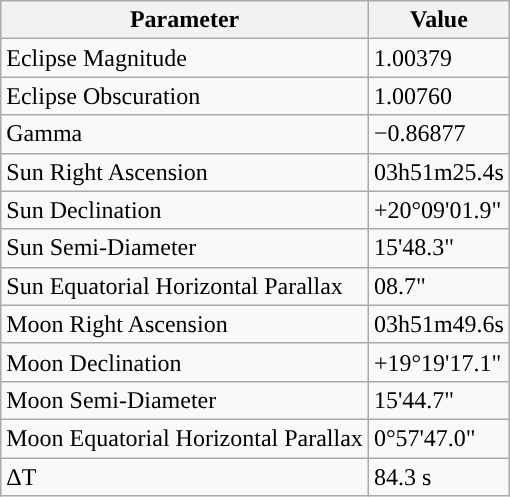<table class="wikitable">
<tr>
<th>Parameter</th>
<th>Value</th>
</tr>
<tr>
<td>Eclipse Magnitude</td>
<td>1.00379</td>
</tr>
<tr>
<td>Eclipse Obscuration</td>
<td>1.00760</td>
</tr>
<tr>
<td>Gamma</td>
<td>−0.86877</td>
</tr>
<tr>
<td>Sun Right Ascension</td>
<td>03h51m25.4s</td>
</tr>
<tr>
<td>Sun Declination</td>
<td>+20°09'01.9"</td>
</tr>
<tr>
<td>Sun Semi-Diameter</td>
<td>15'48.3"</td>
</tr>
<tr>
<td>Sun Equatorial Horizontal Parallax</td>
<td>08.7"</td>
</tr>
<tr>
<td>Moon Right Ascension</td>
<td>03h51m49.6s</td>
</tr>
<tr>
<td>Moon Declination</td>
<td>+19°19'17.1"</td>
</tr>
<tr>
<td>Moon Semi-Diameter</td>
<td>15'44.7"</td>
</tr>
<tr>
<td>Moon Equatorial Horizontal Parallax</td>
<td>0°57'47.0"</td>
</tr>
<tr>
<td>ΔT</td>
<td>84.3 s</td>
</tr>
</table>
